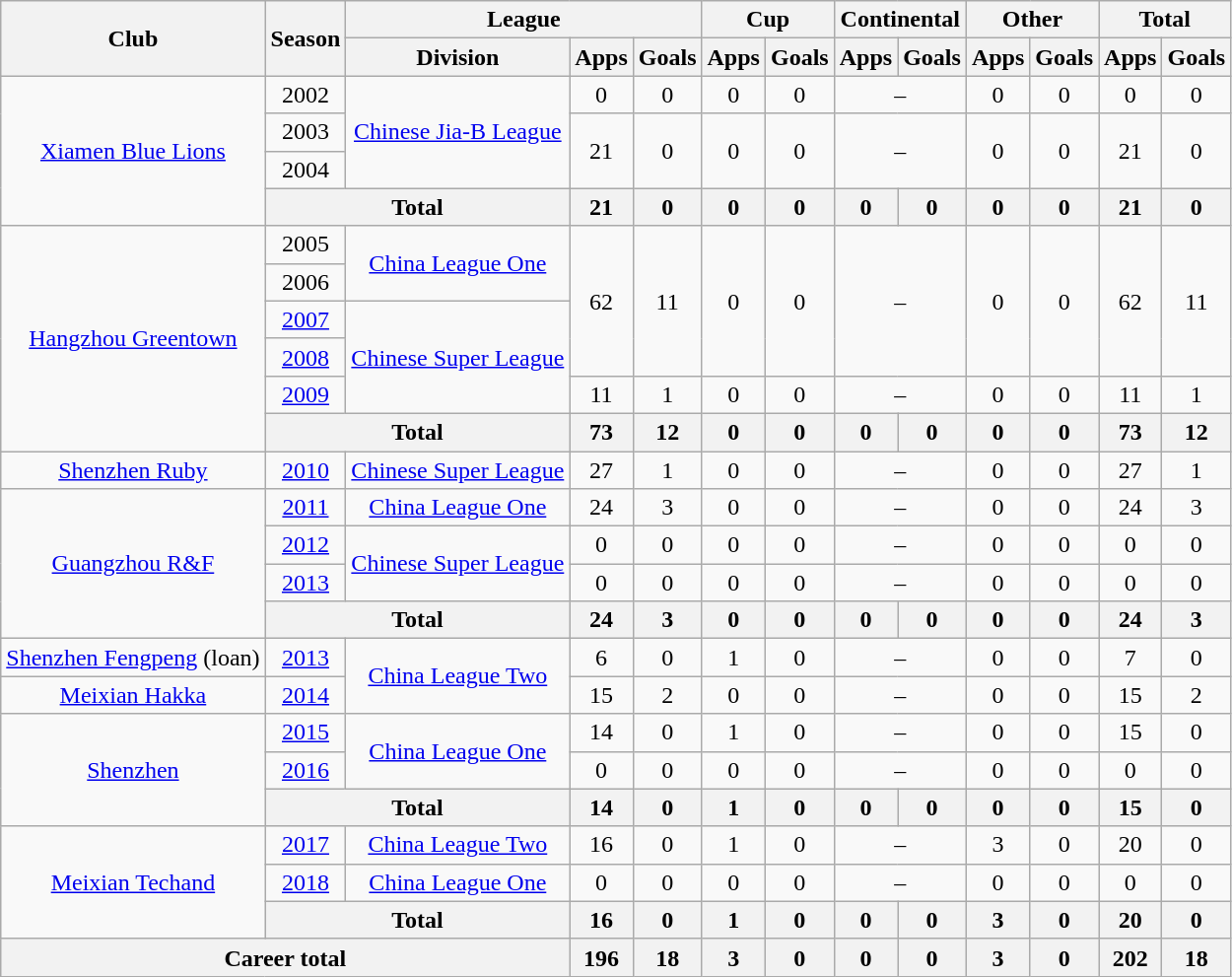<table class="wikitable" style="text-align: center">
<tr>
<th rowspan="2">Club</th>
<th rowspan="2">Season</th>
<th colspan="3">League</th>
<th colspan="2">Cup</th>
<th colspan="2">Continental</th>
<th colspan="2">Other</th>
<th colspan="2">Total</th>
</tr>
<tr>
<th>Division</th>
<th>Apps</th>
<th>Goals</th>
<th>Apps</th>
<th>Goals</th>
<th>Apps</th>
<th>Goals</th>
<th>Apps</th>
<th>Goals</th>
<th>Apps</th>
<th>Goals</th>
</tr>
<tr>
<td rowspan="4"><a href='#'>Xiamen Blue Lions</a></td>
<td>2002</td>
<td rowspan="3"><a href='#'>Chinese Jia-B League</a></td>
<td>0</td>
<td>0</td>
<td>0</td>
<td>0</td>
<td colspan="2">–</td>
<td>0</td>
<td>0</td>
<td>0</td>
<td>0</td>
</tr>
<tr>
<td>2003</td>
<td rowspan="2">21</td>
<td rowspan="2">0</td>
<td rowspan="2">0</td>
<td rowspan="2">0</td>
<td rowspan="2" colspan="2">–</td>
<td rowspan="2">0</td>
<td rowspan="2">0</td>
<td rowspan="2">21</td>
<td rowspan="2">0</td>
</tr>
<tr>
<td>2004</td>
</tr>
<tr>
<th colspan=2>Total</th>
<th>21</th>
<th>0</th>
<th>0</th>
<th>0</th>
<th>0</th>
<th>0</th>
<th>0</th>
<th>0</th>
<th>21</th>
<th>0</th>
</tr>
<tr>
<td rowspan="6"><a href='#'>Hangzhou Greentown</a></td>
<td>2005</td>
<td rowspan="2"><a href='#'>China League One</a></td>
<td rowspan="4">62</td>
<td rowspan="4">11</td>
<td rowspan="4">0</td>
<td rowspan="4">0</td>
<td rowspan="4" colspan="2">–</td>
<td rowspan="4">0</td>
<td rowspan="4">0</td>
<td rowspan="4">62</td>
<td rowspan="4">11</td>
</tr>
<tr>
<td>2006</td>
</tr>
<tr>
<td><a href='#'>2007</a></td>
<td rowspan="3"><a href='#'>Chinese Super League</a></td>
</tr>
<tr>
<td><a href='#'>2008</a></td>
</tr>
<tr>
<td><a href='#'>2009</a></td>
<td>11</td>
<td>1</td>
<td>0</td>
<td>0</td>
<td colspan="2">–</td>
<td>0</td>
<td>0</td>
<td>11</td>
<td>1</td>
</tr>
<tr>
<th colspan=2>Total</th>
<th>73</th>
<th>12</th>
<th>0</th>
<th>0</th>
<th>0</th>
<th>0</th>
<th>0</th>
<th>0</th>
<th>73</th>
<th>12</th>
</tr>
<tr>
<td><a href='#'>Shenzhen Ruby</a></td>
<td><a href='#'>2010</a></td>
<td><a href='#'>Chinese Super League</a></td>
<td>27</td>
<td>1</td>
<td>0</td>
<td>0</td>
<td colspan="2">–</td>
<td>0</td>
<td>0</td>
<td>27</td>
<td>1</td>
</tr>
<tr>
<td rowspan="4"><a href='#'>Guangzhou R&F</a></td>
<td><a href='#'>2011</a></td>
<td><a href='#'>China League One</a></td>
<td>24</td>
<td>3</td>
<td>0</td>
<td>0</td>
<td colspan="2">–</td>
<td>0</td>
<td>0</td>
<td>24</td>
<td>3</td>
</tr>
<tr>
<td><a href='#'>2012</a></td>
<td rowspan="2"><a href='#'>Chinese Super League</a></td>
<td>0</td>
<td>0</td>
<td>0</td>
<td>0</td>
<td colspan="2">–</td>
<td>0</td>
<td>0</td>
<td>0</td>
<td>0</td>
</tr>
<tr>
<td><a href='#'>2013</a></td>
<td>0</td>
<td>0</td>
<td>0</td>
<td>0</td>
<td colspan="2">–</td>
<td>0</td>
<td>0</td>
<td>0</td>
<td>0</td>
</tr>
<tr>
<th colspan=2>Total</th>
<th>24</th>
<th>3</th>
<th>0</th>
<th>0</th>
<th>0</th>
<th>0</th>
<th>0</th>
<th>0</th>
<th>24</th>
<th>3</th>
</tr>
<tr>
<td><a href='#'>Shenzhen Fengpeng</a> (loan)</td>
<td><a href='#'>2013</a></td>
<td rowspan="2"><a href='#'>China League Two</a></td>
<td>6</td>
<td>0</td>
<td>1</td>
<td>0</td>
<td colspan="2">–</td>
<td>0</td>
<td>0</td>
<td>7</td>
<td>0</td>
</tr>
<tr>
<td><a href='#'>Meixian Hakka</a></td>
<td><a href='#'>2014</a></td>
<td>15</td>
<td>2</td>
<td>0</td>
<td>0</td>
<td colspan="2">–</td>
<td>0</td>
<td>0</td>
<td>15</td>
<td>2</td>
</tr>
<tr>
<td rowspan="3"><a href='#'>Shenzhen</a></td>
<td><a href='#'>2015</a></td>
<td rowspan="2"><a href='#'>China League One</a></td>
<td>14</td>
<td>0</td>
<td>1</td>
<td>0</td>
<td colspan="2">–</td>
<td>0</td>
<td>0</td>
<td>15</td>
<td>0</td>
</tr>
<tr>
<td><a href='#'>2016</a></td>
<td>0</td>
<td>0</td>
<td>0</td>
<td>0</td>
<td colspan="2">–</td>
<td>0</td>
<td>0</td>
<td>0</td>
<td>0</td>
</tr>
<tr>
<th colspan=2>Total</th>
<th>14</th>
<th>0</th>
<th>1</th>
<th>0</th>
<th>0</th>
<th>0</th>
<th>0</th>
<th>0</th>
<th>15</th>
<th>0</th>
</tr>
<tr>
<td rowspan="3"><a href='#'>Meixian Techand</a></td>
<td><a href='#'>2017</a></td>
<td><a href='#'>China League Two</a></td>
<td>16</td>
<td>0</td>
<td>1</td>
<td>0</td>
<td colspan="2">–</td>
<td>3</td>
<td>0</td>
<td>20</td>
<td>0</td>
</tr>
<tr>
<td><a href='#'>2018</a></td>
<td><a href='#'>China League One</a></td>
<td>0</td>
<td>0</td>
<td>0</td>
<td>0</td>
<td colspan="2">–</td>
<td>0</td>
<td>0</td>
<td>0</td>
<td>0</td>
</tr>
<tr>
<th colspan=2>Total</th>
<th>16</th>
<th>0</th>
<th>1</th>
<th>0</th>
<th>0</th>
<th>0</th>
<th>3</th>
<th>0</th>
<th>20</th>
<th>0</th>
</tr>
<tr>
<th colspan=3>Career total</th>
<th>196</th>
<th>18</th>
<th>3</th>
<th>0</th>
<th>0</th>
<th>0</th>
<th>3</th>
<th>0</th>
<th>202</th>
<th>18</th>
</tr>
</table>
